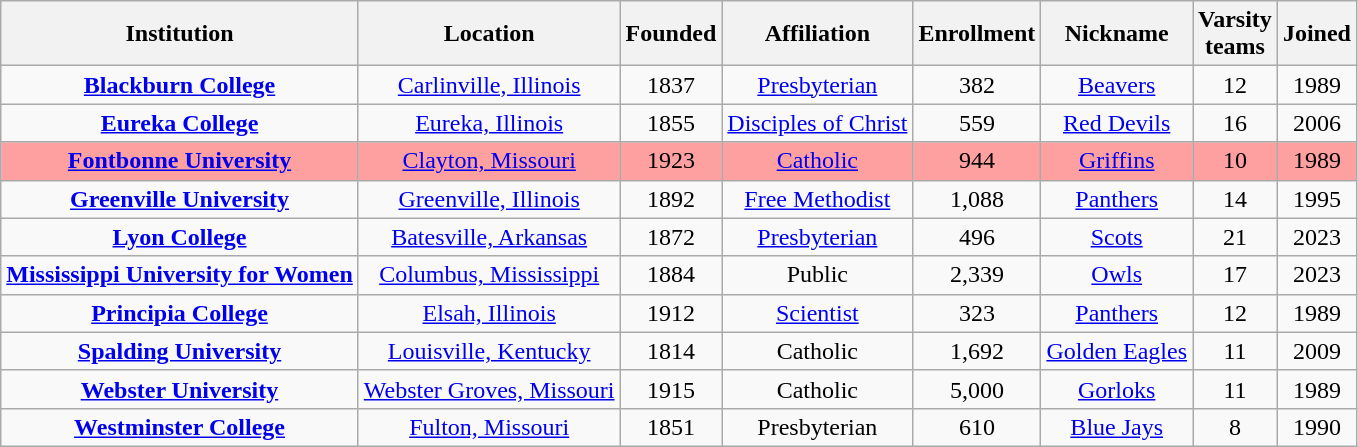<table class="wikitable sortable" style="text-align: center;">
<tr>
<th>Institution</th>
<th>Location</th>
<th>Founded</th>
<th>Affiliation</th>
<th>Enrollment</th>
<th>Nickname</th>
<th>Varsity<br>teams</th>
<th>Joined</th>
</tr>
<tr>
<td><strong><a href='#'>Blackburn College</a></strong></td>
<td><a href='#'>Carlinville, Illinois</a></td>
<td>1837</td>
<td><a href='#'>Presbyterian</a><br></td>
<td>382</td>
<td><a href='#'>Beavers</a></td>
<td>12</td>
<td>1989</td>
</tr>
<tr>
<td><strong><a href='#'>Eureka College</a></strong></td>
<td><a href='#'>Eureka, Illinois</a></td>
<td>1855</td>
<td><a href='#'>Disciples of Christ</a></td>
<td>559</td>
<td><a href='#'>Red Devils</a></td>
<td>16</td>
<td>2006</td>
</tr>
<tr bgcolor=#ffa0a0>
<td><strong><a href='#'>Fontbonne University</a></strong></td>
<td><a href='#'>Clayton, Missouri</a></td>
<td>1923</td>
<td><a href='#'>Catholic</a><br></td>
<td>944</td>
<td><a href='#'>Griffins</a></td>
<td>10</td>
<td>1989</td>
</tr>
<tr>
<td><strong><a href='#'>Greenville University</a></strong></td>
<td><a href='#'>Greenville, Illinois</a></td>
<td>1892</td>
<td><a href='#'>Free Methodist</a></td>
<td>1,088</td>
<td><a href='#'>Panthers</a></td>
<td>14</td>
<td>1995</td>
</tr>
<tr>
<td><strong><a href='#'>Lyon College</a></strong></td>
<td><a href='#'>Batesville, Arkansas</a></td>
<td>1872</td>
<td><a href='#'>Presbyterian</a><br></td>
<td>496</td>
<td><a href='#'>Scots</a></td>
<td>21</td>
<td>2023</td>
</tr>
<tr>
<td><strong><a href='#'>Mississippi University for Women</a></strong></td>
<td><a href='#'>Columbus, Mississippi</a></td>
<td>1884</td>
<td>Public</td>
<td>2,339</td>
<td><a href='#'>Owls</a></td>
<td>17</td>
<td>2023</td>
</tr>
<tr>
<td><strong><a href='#'>Principia College</a></strong></td>
<td><a href='#'>Elsah, Illinois</a></td>
<td>1912</td>
<td><a href='#'>Scientist</a></td>
<td>323</td>
<td><a href='#'>Panthers</a></td>
<td>12</td>
<td>1989</td>
</tr>
<tr>
<td><strong><a href='#'>Spalding University</a></strong></td>
<td><a href='#'>Louisville, Kentucky</a></td>
<td>1814</td>
<td>Catholic<br></td>
<td>1,692</td>
<td><a href='#'>Golden Eagles</a></td>
<td>11</td>
<td>2009</td>
</tr>
<tr>
<td><strong><a href='#'>Webster University</a></strong></td>
<td><a href='#'>Webster Groves, Missouri</a></td>
<td>1915</td>
<td>Catholic<br></td>
<td>5,000</td>
<td><a href='#'>Gorloks</a></td>
<td>11</td>
<td>1989</td>
</tr>
<tr>
<td><strong><a href='#'>Westminster College</a></strong></td>
<td><a href='#'>Fulton, Missouri</a></td>
<td>1851</td>
<td>Presbyterian<br></td>
<td>610</td>
<td><a href='#'>Blue Jays</a></td>
<td>8</td>
<td>1990</td>
</tr>
</table>
